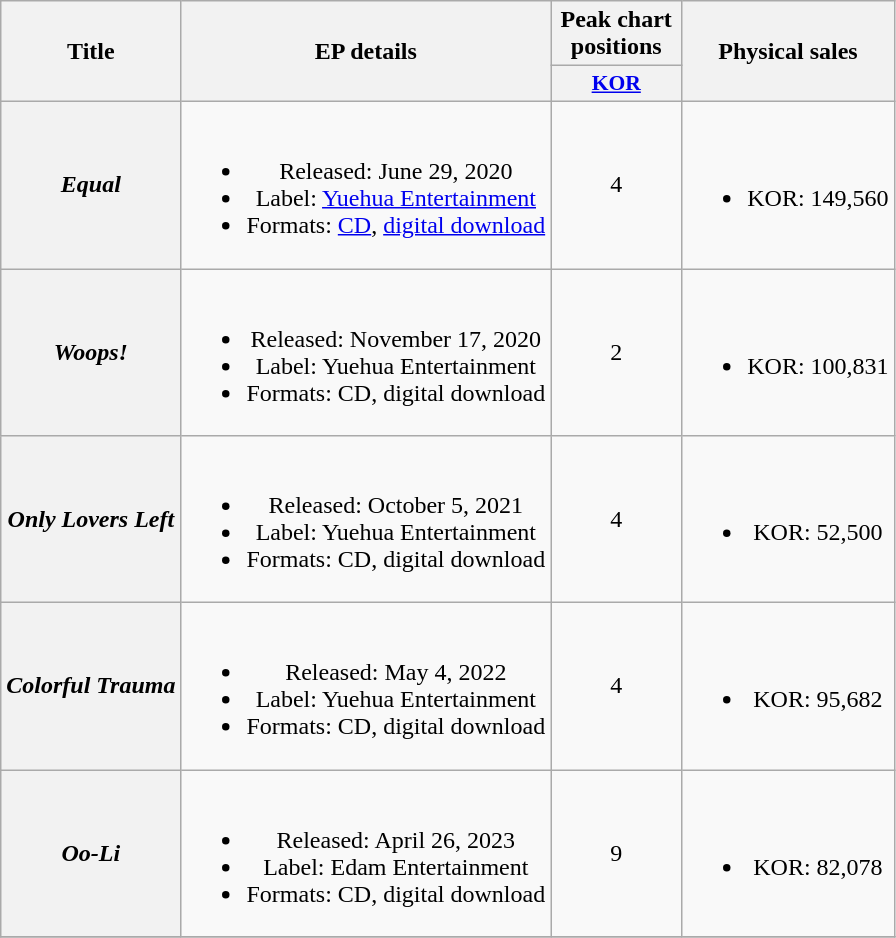<table class="wikitable plainrowheaders" style="text-align:center;">
<tr>
<th scope="col" rowspan="2">Title</th>
<th scope="col" rowspan="2">EP details</th>
<th scope="col" colspan="1" style="width:5em;">Peak chart positions</th>
<th scope="col" rowspan="2">Physical sales</th>
</tr>
<tr>
<th scope="col" style="width:2.8em;font-size:90%;"><a href='#'>KOR</a><br></th>
</tr>
<tr>
<th scope="row"><em>Equal</em></th>
<td><br><ul><li>Released: June 29, 2020</li><li>Label: <a href='#'>Yuehua Entertainment</a></li><li>Formats: <a href='#'>CD</a>, <a href='#'>digital download</a></li></ul></td>
<td>4</td>
<td><br><ul><li>KOR: 149,560</li></ul></td>
</tr>
<tr>
<th scope="row"><em>Woops!</em></th>
<td><br><ul><li>Released: November 17, 2020</li><li>Label: Yuehua Entertainment</li><li>Formats: CD, digital download</li></ul></td>
<td>2</td>
<td><br><ul><li>KOR: 100,831</li></ul></td>
</tr>
<tr>
<th scope="row"><em>Only Lovers Left</em></th>
<td><br><ul><li>Released: October 5, 2021</li><li>Label: Yuehua Entertainment</li><li>Formats: CD, digital download</li></ul></td>
<td>4</td>
<td><br><ul><li>KOR: 52,500</li></ul></td>
</tr>
<tr>
<th scope="row"><em>Colorful Trauma</em></th>
<td><br><ul><li>Released: May 4, 2022</li><li>Label: Yuehua Entertainment</li><li>Formats: CD, digital download</li></ul></td>
<td>4</td>
<td><br><ul><li>KOR: 95,682</li></ul></td>
</tr>
<tr>
<th scope="row"><em>Oo-Li</em></th>
<td><br><ul><li>Released: April 26, 2023</li><li>Label: Edam Entertainment</li><li>Formats: CD, digital download</li></ul></td>
<td>9</td>
<td><br><ul><li>KOR: 82,078</li></ul></td>
</tr>
<tr>
</tr>
</table>
